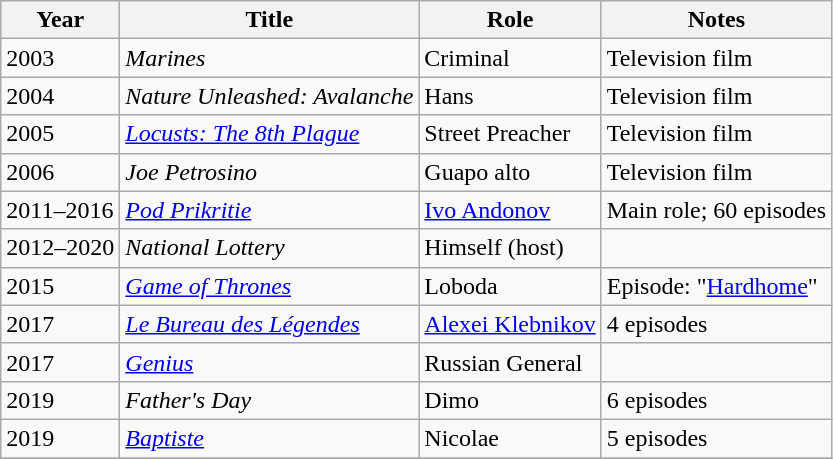<table class="wikitable sortable plainrowheaders">
<tr>
<th scope="col">Year</th>
<th scope="col">Title</th>
<th scope="col">Role</th>
<th scope="col" class="unsortable">Notes</th>
</tr>
<tr>
<td>2003</td>
<td><em>Marines</em></td>
<td>Criminal</td>
<td>Television film</td>
</tr>
<tr>
<td>2004</td>
<td><em>Nature Unleashed: Avalanche</em></td>
<td>Hans</td>
<td>Television film</td>
</tr>
<tr>
<td>2005</td>
<td><em><a href='#'>Locusts: The 8th Plague</a></em></td>
<td>Street Preacher</td>
<td>Television film</td>
</tr>
<tr>
<td>2006</td>
<td><em>Joe Petrosino</em></td>
<td>Guapo alto</td>
<td>Television film</td>
</tr>
<tr>
<td>2011–2016</td>
<td><em><a href='#'>Pod Prikritie</a></em></td>
<td><a href='#'>Ivo Andonov</a></td>
<td>Main role; 60 episodes</td>
</tr>
<tr>
<td>2012–2020</td>
<td><em>National Lottery</em></td>
<td>Himself (host)</td>
<td></td>
</tr>
<tr>
<td>2015</td>
<td><em><a href='#'>Game of Thrones</a></em></td>
<td>Loboda</td>
<td>Episode: "<a href='#'>Hardhome</a>"</td>
</tr>
<tr>
<td>2017</td>
<td><em><a href='#'>Le Bureau des Légendes</a></em></td>
<td><a href='#'>Alexei Klebnikov</a></td>
<td>4 episodes</td>
</tr>
<tr>
<td>2017</td>
<td><em><a href='#'>Genius</a></em></td>
<td>Russian General</td>
<td></td>
</tr>
<tr>
<td>2019</td>
<td><em>Father's Day</em></td>
<td>Dimo</td>
<td>6 episodes</td>
</tr>
<tr>
<td>2019</td>
<td><em><a href='#'>Baptiste</a></em></td>
<td>Nicolae</td>
<td>5 episodes</td>
</tr>
<tr>
</tr>
</table>
